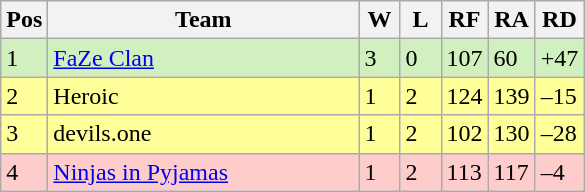<table class="wikitable style="text-align: center">
<tr>
<th width="20">Pos</th>
<th width="200">Team</th>
<th width="20">W</th>
<th width="20">L</th>
<th width="20">RF</th>
<th width="20">RA</th>
<th width="20">RD</th>
</tr>
<tr style="background: #D0F0C0;">
<td>1</td>
<td><a href='#'>FaZe Clan</a></td>
<td>3</td>
<td>0</td>
<td>107</td>
<td>60</td>
<td>+47</td>
</tr>
<tr style="background: #FFFF99;">
<td>2</td>
<td>Heroic</td>
<td>1</td>
<td>2</td>
<td>124</td>
<td>139</td>
<td>–15</td>
</tr>
<tr style="background: #FFFF99;">
<td>3</td>
<td>devils.one</td>
<td>1</td>
<td>2</td>
<td>102</td>
<td>130</td>
<td>–28</td>
</tr>
<tr style="background: #FFCCCC;">
<td>4</td>
<td><a href='#'>Ninjas in Pyjamas</a></td>
<td>1</td>
<td>2</td>
<td>113</td>
<td>117</td>
<td>–4</td>
</tr>
</table>
